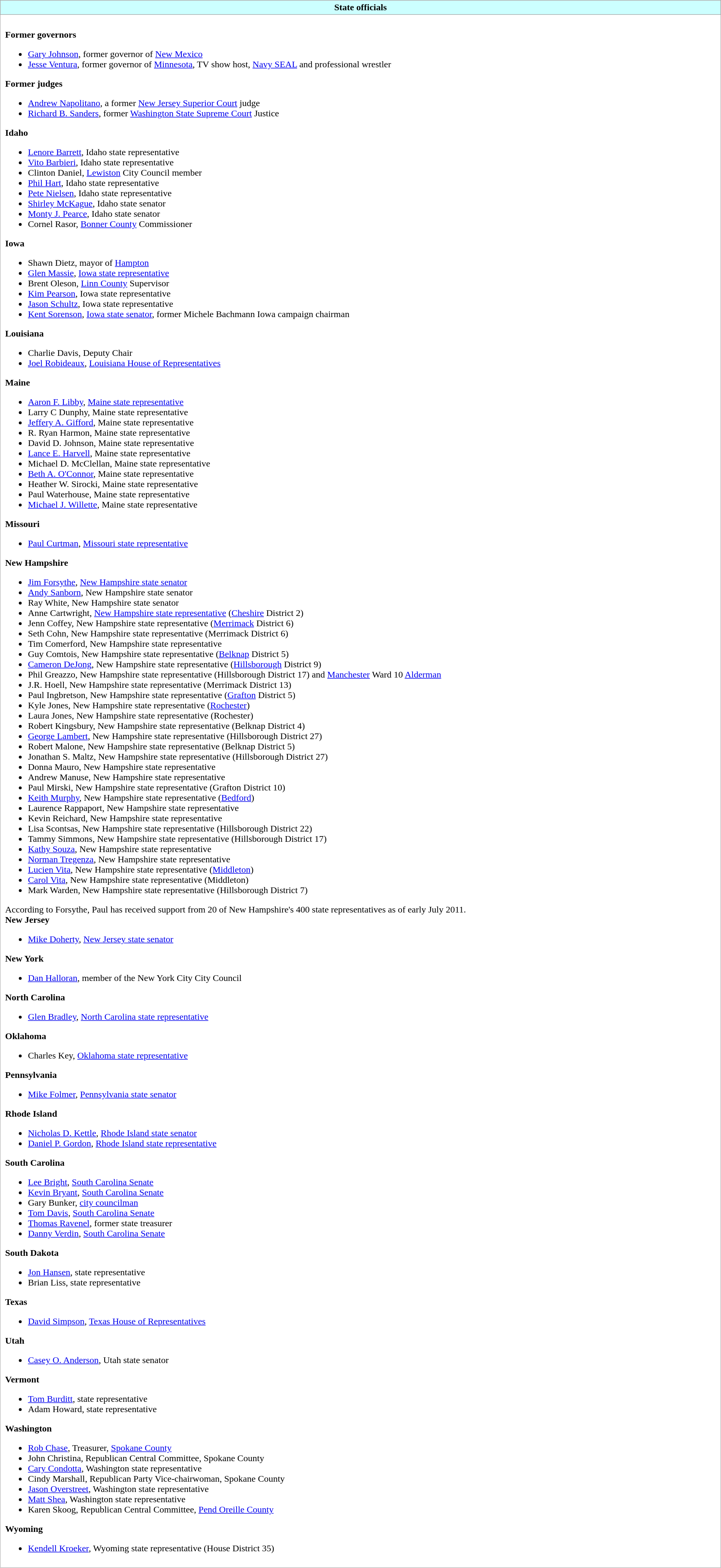<table class="wikitable sortable" style="width:100%;border:0; margin-top:0.2em;">
<tr>
<th style="background:#cff;">State officials</th>
</tr>
<tr>
<td style="border:solid 1px silver; padding:8px; background:white;"><br><strong>Former governors</strong><ul><li><a href='#'>Gary Johnson</a>, former governor of <a href='#'>New Mexico</a></li><li><a href='#'>Jesse Ventura</a>, former governor of <a href='#'>Minnesota</a>, TV show host, <a href='#'>Navy SEAL</a> and professional wrestler</li></ul><strong>Former judges</strong><ul><li><a href='#'>Andrew Napolitano</a>, a former <a href='#'>New Jersey Superior Court</a> judge</li><li><a href='#'>Richard B. Sanders</a>, former <a href='#'>Washington State Supreme Court</a> Justice</li></ul><strong>Idaho</strong><ul><li><a href='#'>Lenore Barrett</a>, Idaho state representative</li><li><a href='#'>Vito Barbieri</a>, Idaho state representative</li><li>Clinton Daniel, <a href='#'>Lewiston</a> City Council member</li><li><a href='#'>Phil Hart</a>, Idaho state representative</li><li><a href='#'>Pete Nielsen</a>, Idaho state representative</li><li><a href='#'>Shirley McKague</a>, Idaho state senator</li><li><a href='#'>Monty J. Pearce</a>, Idaho state senator</li><li>Cornel Rasor, <a href='#'>Bonner County</a> Commissioner</li></ul><strong>Iowa</strong><ul><li>Shawn Dietz, mayor of <a href='#'>Hampton</a></li><li><a href='#'>Glen Massie</a>, <a href='#'>Iowa state representative</a></li><li>Brent Oleson, <a href='#'>Linn County</a> Supervisor</li><li><a href='#'>Kim Pearson</a>, Iowa state representative</li><li><a href='#'>Jason Schultz</a>, Iowa state representative</li><li><a href='#'>Kent Sorenson</a>, <a href='#'>Iowa state senator</a>, former Michele Bachmann Iowa campaign chairman</li></ul><strong>Louisiana</strong><ul><li>Charlie Davis, Deputy Chair</li><li><a href='#'>Joel Robideaux</a>, <a href='#'>Louisiana House of Representatives</a></li></ul><strong>Maine</strong><ul><li><a href='#'>Aaron F. Libby</a>, <a href='#'>Maine state representative</a></li><li>Larry C Dunphy, Maine state representative</li><li><a href='#'>Jeffery A. Gifford</a>, Maine state representative</li><li>R. Ryan Harmon, Maine state representative</li><li>David D. Johnson, Maine state representative</li><li><a href='#'>Lance E. Harvell</a>, Maine state representative</li><li>Michael D. McClellan, Maine state representative</li><li><a href='#'>Beth A. O'Connor</a>, Maine state representative</li><li>Heather W. Sirocki, Maine state representative</li><li>Paul Waterhouse, Maine state representative</li><li><a href='#'>Michael J. Willette</a>, Maine state representative</li></ul><strong>Missouri</strong><ul><li><a href='#'>Paul Curtman</a>, <a href='#'>Missouri state representative</a></li></ul><strong>New Hampshire</strong><ul><li><a href='#'>Jim Forsythe</a>, <a href='#'>New Hampshire state senator</a></li><li><a href='#'>Andy Sanborn</a>, New Hampshire state senator</li><li>Ray White, New Hampshire state senator</li><li>Anne Cartwright, <a href='#'>New Hampshire state representative</a> (<a href='#'>Cheshire</a> District 2)</li><li>Jenn Coffey, New Hampshire state representative (<a href='#'>Merrimack</a> District 6)</li><li>Seth Cohn, New Hampshire state representative (Merrimack District 6)</li><li>Tim Comerford, New Hampshire state representative</li><li>Guy Comtois, New Hampshire state representative (<a href='#'>Belknap</a> District 5)</li><li><a href='#'>Cameron DeJong</a>, New Hampshire state representative (<a href='#'>Hillsborough</a> District 9)</li><li>Phil Greazzo, New Hampshire state representative (Hillsborough District 17) and <a href='#'>Manchester</a> Ward 10 <a href='#'>Alderman</a></li><li>J.R. Hoell, New Hampshire state representative (Merrimack District 13)</li><li>Paul Ingbretson, New Hampshire state representative (<a href='#'>Grafton</a> District 5)</li><li>Kyle Jones, New Hampshire state representative (<a href='#'>Rochester</a>)</li><li>Laura Jones, New Hampshire state representative (Rochester)</li><li>Robert Kingsbury, New Hampshire state representative (Belknap District 4)</li><li><a href='#'>George Lambert</a>, New Hampshire state representative (Hillsborough District 27)</li><li>Robert Malone, New Hampshire state representative (Belknap District 5)</li><li>Jonathan S. Maltz, New Hampshire state representative (Hillsborough District 27)</li><li>Donna Mauro, New Hampshire state representative</li><li>Andrew Manuse, New Hampshire state representative</li><li>Paul Mirski, New Hampshire state representative (Grafton District 10)</li><li><a href='#'>Keith Murphy</a>, New Hampshire state representative (<a href='#'>Bedford</a>)</li><li>Laurence Rappaport, New Hampshire state representative</li><li>Kevin Reichard, New Hampshire state representative</li><li>Lisa Scontsas, New Hampshire state representative (Hillsborough District 22)</li><li>Tammy Simmons, New Hampshire state representative (Hillsborough District 17)</li><li><a href='#'>Kathy Souza</a>, New Hampshire state representative</li><li><a href='#'>Norman Tregenza</a>, New Hampshire state representative</li><li><a href='#'>Lucien Vita</a>, New Hampshire state representative (<a href='#'>Middleton</a>)</li><li><a href='#'>Carol Vita</a>, New Hampshire state representative (Middleton)</li><li>Mark Warden, New Hampshire state representative (Hillsborough District 7)</li></ul>According to Forsythe, Paul has received support from 20 of New Hampshire's 400 state representatives as of early July 2011.<br><strong>New Jersey</strong><ul><li><a href='#'>Mike Doherty</a>, <a href='#'>New Jersey state senator</a></li></ul><strong>New York</strong><ul><li><a href='#'>Dan Halloran</a>, member of the New York City City Council</li></ul><strong>North Carolina</strong><ul><li><a href='#'>Glen Bradley</a>, <a href='#'>North Carolina state representative</a></li></ul><strong>Oklahoma</strong><ul><li>Charles Key, <a href='#'>Oklahoma state representative</a></li></ul><strong>Pennsylvania</strong><ul><li><a href='#'>Mike Folmer</a>, <a href='#'>Pennsylvania state senator</a></li></ul><strong>Rhode Island</strong><ul><li><a href='#'>Nicholas D. Kettle</a>, <a href='#'>Rhode Island state senator</a></li><li><a href='#'>Daniel P. Gordon</a>, <a href='#'>Rhode Island state representative</a></li></ul><strong>South Carolina</strong><ul><li><a href='#'>Lee Bright</a>, <a href='#'>South Carolina Senate</a></li><li><a href='#'>Kevin Bryant</a>, <a href='#'>South Carolina Senate</a></li><li>Gary Bunker, <a href='#'>city councilman</a></li><li><a href='#'>Tom Davis</a>, <a href='#'>South Carolina Senate</a></li><li><a href='#'>Thomas Ravenel</a>, former state treasurer</li><li><a href='#'>Danny Verdin</a>, <a href='#'>South Carolina Senate</a></li></ul><strong>South Dakota</strong><ul><li><a href='#'>Jon Hansen</a>, state representative</li><li>Brian Liss, state representative</li></ul><strong>Texas</strong><ul><li><a href='#'>David Simpson</a>, <a href='#'>Texas House of Representatives</a></li></ul><strong>Utah</strong><ul><li><a href='#'>Casey O. Anderson</a>, Utah state senator</li></ul><strong>Vermont</strong><ul><li><a href='#'>Tom Burditt</a>, state representative</li><li>Adam Howard, state representative</li></ul><strong>Washington</strong><ul><li><a href='#'>Rob Chase</a>, Treasurer, <a href='#'>Spokane County</a></li><li>John Christina, Republican Central Committee, Spokane County</li><li><a href='#'>Cary Condotta</a>, Washington state representative</li><li>Cindy Marshall, Republican Party Vice-chairwoman, Spokane County</li><li><a href='#'>Jason Overstreet</a>, Washington state representative</li><li><a href='#'>Matt Shea</a>, Washington state representative</li><li>Karen Skoog, Republican Central Committee, <a href='#'>Pend Oreille County</a></li></ul><strong>Wyoming</strong><ul><li><a href='#'>Kendell Kroeker</a>, Wyoming state representative (House District 35)</li></ul></td>
</tr>
</table>
